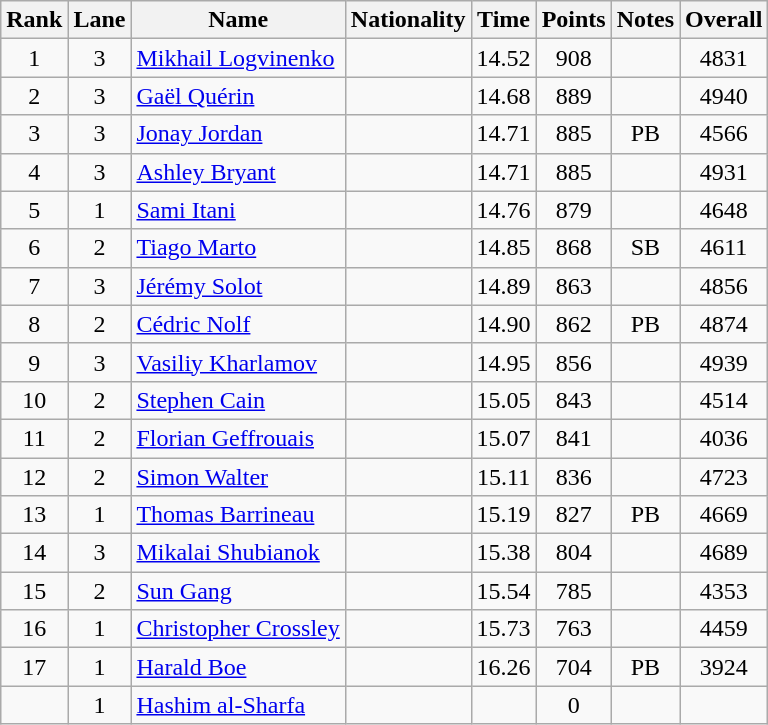<table class="wikitable sortable" style="text-align:center">
<tr>
<th>Rank</th>
<th>Lane</th>
<th>Name</th>
<th>Nationality</th>
<th>Time</th>
<th>Points</th>
<th>Notes</th>
<th>Overall</th>
</tr>
<tr>
<td>1</td>
<td>3</td>
<td align="left"><a href='#'>Mikhail Logvinenko</a></td>
<td align=left></td>
<td>14.52</td>
<td>908</td>
<td></td>
<td>4831</td>
</tr>
<tr>
<td>2</td>
<td>3</td>
<td align="left"><a href='#'>Gaël Quérin</a></td>
<td align=left></td>
<td>14.68</td>
<td>889</td>
<td></td>
<td>4940</td>
</tr>
<tr>
<td>3</td>
<td>3</td>
<td align="left"><a href='#'>Jonay Jordan</a></td>
<td align=left></td>
<td>14.71</td>
<td>885</td>
<td>PB</td>
<td>4566</td>
</tr>
<tr>
<td>4</td>
<td>3</td>
<td align="left"><a href='#'>Ashley Bryant</a></td>
<td align=left></td>
<td>14.71</td>
<td>885</td>
<td></td>
<td>4931</td>
</tr>
<tr>
<td>5</td>
<td>1</td>
<td align="left"><a href='#'>Sami Itani</a></td>
<td align=left></td>
<td>14.76</td>
<td>879</td>
<td></td>
<td>4648</td>
</tr>
<tr>
<td>6</td>
<td>2</td>
<td align="left"><a href='#'>Tiago Marto</a></td>
<td align=left></td>
<td>14.85</td>
<td>868</td>
<td>SB</td>
<td>4611</td>
</tr>
<tr>
<td>7</td>
<td>3</td>
<td align="left"><a href='#'>Jérémy Solot</a></td>
<td align=left></td>
<td>14.89</td>
<td>863</td>
<td></td>
<td>4856</td>
</tr>
<tr>
<td>8</td>
<td>2</td>
<td align="left"><a href='#'>Cédric Nolf</a></td>
<td align=left></td>
<td>14.90</td>
<td>862</td>
<td>PB</td>
<td>4874</td>
</tr>
<tr>
<td>9</td>
<td>3</td>
<td align="left"><a href='#'>Vasiliy Kharlamov</a></td>
<td align=left></td>
<td>14.95</td>
<td>856</td>
<td></td>
<td>4939</td>
</tr>
<tr>
<td>10</td>
<td>2</td>
<td align="left"><a href='#'>Stephen Cain</a></td>
<td align=left></td>
<td>15.05</td>
<td>843</td>
<td></td>
<td>4514</td>
</tr>
<tr>
<td>11</td>
<td>2</td>
<td align="left"><a href='#'>Florian Geffrouais</a></td>
<td align=left></td>
<td>15.07</td>
<td>841</td>
<td></td>
<td>4036</td>
</tr>
<tr>
<td>12</td>
<td>2</td>
<td align="left"><a href='#'>Simon Walter</a></td>
<td align=left></td>
<td>15.11</td>
<td>836</td>
<td></td>
<td>4723</td>
</tr>
<tr>
<td>13</td>
<td>1</td>
<td align="left"><a href='#'>Thomas Barrineau</a></td>
<td align=left></td>
<td>15.19</td>
<td>827</td>
<td>PB</td>
<td>4669</td>
</tr>
<tr>
<td>14</td>
<td>3</td>
<td align="left"><a href='#'>Mikalai Shubianok</a></td>
<td align=left></td>
<td>15.38</td>
<td>804</td>
<td></td>
<td>4689</td>
</tr>
<tr>
<td>15</td>
<td>2</td>
<td align="left"><a href='#'>Sun Gang</a></td>
<td align=left></td>
<td>15.54</td>
<td>785</td>
<td></td>
<td>4353</td>
</tr>
<tr>
<td>16</td>
<td>1</td>
<td align="left"><a href='#'>Christopher Crossley</a></td>
<td align=left></td>
<td>15.73</td>
<td>763</td>
<td></td>
<td>4459</td>
</tr>
<tr>
<td>17</td>
<td>1</td>
<td align="left"><a href='#'>Harald Boe</a></td>
<td align=left></td>
<td>16.26</td>
<td>704</td>
<td>PB</td>
<td>3924</td>
</tr>
<tr>
<td></td>
<td>1</td>
<td align="left"><a href='#'>Hashim al-Sharfa</a></td>
<td align=left></td>
<td></td>
<td>0</td>
<td></td>
<td></td>
</tr>
</table>
